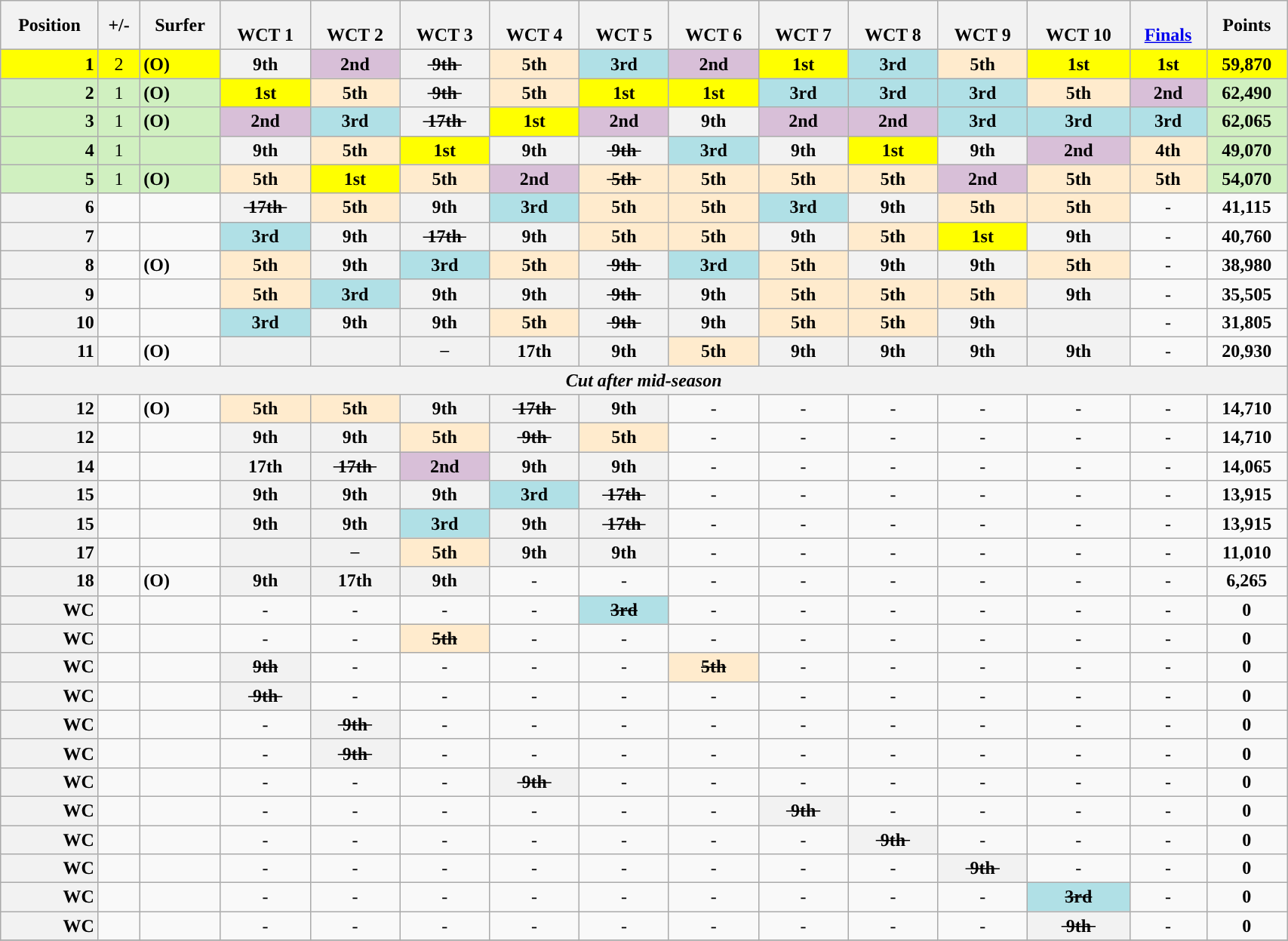<table class="wikitable" style="width:90%; text-align: center">
<tr>
<th>Position</th>
<th>+/-</th>
<th>Surfer</th>
<th><br>WCT 1</th>
<th><br>WCT 2</th>
<th><br>WCT 3</th>
<th><br>WCT 4</th>
<th><br>WCT 5</th>
<th><br>WCT 6</th>
<th><br>WCT 7</th>
<th><br>WCT 8</th>
<th><br>WCT 9</th>
<th><br>WCT 10</th>
<th><br><a href='#'>Finals</a></th>
<th>Points</th>
</tr>
<tr>
<th style="text-align:right;background:yellow;">1</th>
<td style="background:yellow;">2</td>
<td style="text-align:left;background:yellow;"> <strong>(O)</strong></td>
<th> 9th </th>
<th style="background:thistle;"> 2nd </th>
<th><s> 9th </s></th>
<th style="background:#ffebcd;"> 5th </th>
<th style="background:#b0e0e6;"> 3rd </th>
<th style="background:thistle;"> 2nd </th>
<th style="background:yellow;"> 1st </th>
<th style="background:#b0e0e6;"> 3rd </th>
<th style="background:#ffebcd;"> 5th </th>
<th style="background:yellow;"> 1st </th>
<th style="background:yellow;"> 1st </th>
<td style="background:yellow;"><strong>59,870</strong></td>
</tr>
<tr>
<th style="text-align:right;background:#d0f0c0;">2</th>
<td style="background:#d0f0c0;">1</td>
<td style="text-align:left;background:#d0f0c0;"> <strong>(O)</strong></td>
<th style="background:yellow;"> 1st </th>
<th style="background:#ffebcd;"> 5th </th>
<th><s> 9th </s></th>
<th style="background:#ffebcd;"> 5th </th>
<th style="background:yellow;"> 1st </th>
<th style="background:yellow;"> 1st </th>
<th style="background:#b0e0e6;"> 3rd </th>
<th style="background:#b0e0e6;"> 3rd </th>
<th style="background:#b0e0e6;"> 3rd </th>
<th style="background:#ffebcd;"> 5th </th>
<th style="background:thistle;"> 2nd </th>
<td style="background:#d0f0c0;"><strong>62,490</strong></td>
</tr>
<tr>
<th style="text-align:right;background:#d0f0c0;">3</th>
<td style="background:#d0f0c0;">1</td>
<td style="text-align:left;background:#d0f0c0;"> <strong>(O)</strong></td>
<th style="background:thistle;"> 2nd </th>
<th style="background:#b0e0e6;"> 3rd </th>
<th><s> 17th </s></th>
<th style="background:yellow;"> 1st </th>
<th style="background:thistle;"> 2nd </th>
<th> 9th </th>
<th style="background:thistle;"> 2nd </th>
<th style="background:thistle;"> 2nd </th>
<th style="background:#b0e0e6;"> 3rd </th>
<th style="background:#b0e0e6;"> 3rd </th>
<th style="background:#b0e0e6;"> 3rd </th>
<td style="background:#d0f0c0;"><strong>62,065</strong></td>
</tr>
<tr>
<th style="text-align:right;background:#d0f0c0;">4</th>
<td style="background:#d0f0c0;">1</td>
<td style="text-align:left;background:#d0f0c0;"></td>
<th> 9th </th>
<th style="background:#ffebcd;"> 5th </th>
<th style="background:yellow;"> 1st </th>
<th> 9th </th>
<th><s> 9th </s></th>
<th style="background:#b0e0e6;"> 3rd </th>
<th> 9th </th>
<th style="background:yellow;"> 1st </th>
<th> 9th </th>
<th style="background:thistle;"> 2nd </th>
<th style="background:#ffebcd;"> 4th </th>
<td style="background:#d0f0c0;"><strong>49,070</strong></td>
</tr>
<tr>
<th style="text-align:right;background:#d0f0c0;">5</th>
<td style="background:#d0f0c0;">1</td>
<td style="text-align:left;background:#d0f0c0;"> <strong>(O)</strong></td>
<th style="background:#ffebcd;"> 5th </th>
<th style="background:yellow;"> 1st </th>
<th style="background:#ffebcd;"> 5th </th>
<th style="background:thistle;"> 2nd </th>
<th style="background:#ffebcd;"><s> 5th </s></th>
<th style="background:#ffebcd;"> 5th </th>
<th style="background:#ffebcd;"> 5th </th>
<th style="background:#ffebcd;"> 5th </th>
<th style="background:thistle;"> 2nd </th>
<th style="background:#ffebcd;"> 5th </th>
<th style="background:#ffebcd;"> 5th </th>
<td style="background:#d0f0c0;"><strong>54,070</strong></td>
</tr>
<tr>
<th style="text-align:right;">6</th>
<td></td>
<td style="text-align:left;"></td>
<th><s> 17th </s></th>
<th style="background:#ffebcd;"> 5th </th>
<th> 9th </th>
<th style="background:#b0e0e6;"> 3rd </th>
<th style="background:#ffebcd;"> 5th </th>
<th style="background:#ffebcd;"> 5th </th>
<th style="background:#b0e0e6;"> 3rd </th>
<th> 9th </th>
<th style="background:#ffebcd;"> 5th </th>
<th style="background:#ffebcd;"> 5th </th>
<td>-</td>
<td><strong>41,115</strong></td>
</tr>
<tr>
<th style="text-align:right;">7</th>
<td></td>
<td style="text-align:left;"></td>
<th style="background:#b0e0e6;"> 3rd </th>
<th> 9th </th>
<th><s> 17th </s></th>
<th> 9th </th>
<th style="background:#ffebcd;"> 5th </th>
<th style="background:#ffebcd;"> 5th </th>
<th> 9th </th>
<th style="background:#ffebcd;"> 5th </th>
<th style="background:yellow;"> 1st </th>
<th> 9th </th>
<td>-</td>
<td><strong>40,760</strong></td>
</tr>
<tr>
<th style="text-align:right;">8</th>
<td></td>
<td style="text-align:left;"> <strong>(O)</strong></td>
<th style="background:#ffebcd;"> 5th </th>
<th> 9th </th>
<th style="background:#b0e0e6;"> 3rd </th>
<th style="background:#ffebcd;"> 5th </th>
<th><s> 9th </s></th>
<th style="background:#b0e0e6;"> 3rd </th>
<th style="background:#ffebcd;"> 5th </th>
<th> 9th </th>
<th> 9th </th>
<th style="background:#ffebcd;"> 5th </th>
<td>-</td>
<td><strong>38,980</strong></td>
</tr>
<tr>
<th style="text-align:right;">9</th>
<td></td>
<td style="text-align:left;"></td>
<th style="background:#ffebcd;"> 5th </th>
<th style="background:#b0e0e6;"> 3rd </th>
<th> 9th </th>
<th> 9th </th>
<th><s> 9th </s></th>
<th> 9th </th>
<th style="background:#ffebcd;"> 5th </th>
<th style="background:#ffebcd;"> 5th </th>
<th style="background:#ffebcd;"> 5th </th>
<th> 9th </th>
<td>-</td>
<td><strong>35,505</strong></td>
</tr>
<tr>
<th style="text-align:right;">10</th>
<td></td>
<td style="text-align:left;"></td>
<th style="background:#b0e0e6;"> 3rd </th>
<th> 9th </th>
<th> 9th </th>
<th style="background:#ffebcd;"> 5th </th>
<th><s> 9th </s></th>
<th> 9th </th>
<th style="background:#ffebcd;"> 5th </th>
<th style="background:#ffebcd;"> 5th </th>
<th> 9th </th>
<th>  </th>
<td>-</td>
<td><strong>31,805</strong></td>
</tr>
<tr>
<th style="text-align:right;">11</th>
<td></td>
<td style="text-align:left;"> <strong>(O)</strong></td>
<th>  </th>
<th>  </th>
<th><s>  </s></th>
<th> 17th </th>
<th> 9th </th>
<th style="background:#ffebcd;"> 5th </th>
<th> 9th </th>
<th> 9th </th>
<th> 9th </th>
<th> 9th </th>
<td>-</td>
<td><strong>20,930</strong></td>
</tr>
<tr>
<th colspan="15"><em>Cut after mid-season</em></th>
</tr>
<tr>
<th style="text-align:right;">12</th>
<td></td>
<td style="text-align:left;"> <strong>(O)</strong></td>
<th style="background:#ffebcd;"> 5th </th>
<th style="background:#ffebcd;"> 5th </th>
<th> 9th </th>
<th><s> 17th </s></th>
<th> 9th </th>
<td>-</td>
<td>-</td>
<td>-</td>
<td>-</td>
<td>-</td>
<td>-</td>
<td><strong>14,710</strong></td>
</tr>
<tr>
<th style="text-align:right;">12</th>
<td></td>
<td style="text-align:left;"></td>
<th> 9th </th>
<th> 9th </th>
<th style="background:#ffebcd;"> 5th </th>
<th><s> 9th </s></th>
<th style="background:#ffebcd;"> 5th </th>
<td>-</td>
<td>-</td>
<td>-</td>
<td>-</td>
<td>-</td>
<td>-</td>
<td><strong>14,710</strong></td>
</tr>
<tr>
<th style="text-align:right;">14</th>
<td></td>
<td style="text-align:left;"></td>
<th> 17th </th>
<th><s> 17th </s></th>
<th style="background:thistle;"> 2nd </th>
<th> 9th </th>
<th> 9th </th>
<td>-</td>
<td>-</td>
<td>-</td>
<td>-</td>
<td>-</td>
<td>-</td>
<td><strong>14,065</strong></td>
</tr>
<tr>
<th style="text-align:right;">15</th>
<td></td>
<td style="text-align:left;"></td>
<th> 9th </th>
<th> 9th </th>
<th> 9th </th>
<th style="background:#b0e0e6;"> 3rd </th>
<th><s> 17th </s></th>
<td>-</td>
<td>-</td>
<td>-</td>
<td>-</td>
<td>-</td>
<td>-</td>
<td><strong>13,915</strong></td>
</tr>
<tr>
<th style="text-align:right;">15</th>
<td></td>
<td style="text-align:left;"></td>
<th> 9th </th>
<th> 9th </th>
<th style="background:#b0e0e6;"> 3rd </th>
<th> 9th </th>
<th><s> 17th </s></th>
<td>-</td>
<td>-</td>
<td>-</td>
<td>-</td>
<td>-</td>
<td>-</td>
<td><strong>13,915</strong></td>
</tr>
<tr>
<th style="text-align:right;">17</th>
<td></td>
<td style="text-align:left;"></td>
<th>  </th>
<th><s>  </s></th>
<th style="background:#ffebcd;"> 5th </th>
<th> 9th </th>
<th> 9th </th>
<td>-</td>
<td>-</td>
<td>-</td>
<td>-</td>
<td>-</td>
<td>-</td>
<td><strong>11,010</strong></td>
</tr>
<tr>
<th style="text-align:right;">18</th>
<td></td>
<td style="text-align:left;"> <strong>(O)</strong></td>
<th> 9th </th>
<th> 17th </th>
<th> 9th </th>
<td>-</td>
<td>-</td>
<td>-</td>
<td>-</td>
<td>-</td>
<td>-</td>
<td>-</td>
<td>-</td>
<td><strong>6,265</strong></td>
</tr>
<tr>
<th style="text-align:right;">WC</th>
<td></td>
<td style="text-align:left;"></td>
<td>-</td>
<td>-</td>
<td>-</td>
<td>-</td>
<th style="background:#b0e0e6;"> <s>3rd</s> </th>
<td>-</td>
<td>-</td>
<td>-</td>
<td>-</td>
<td>-</td>
<td>-</td>
<td><strong>0</strong></td>
</tr>
<tr>
<th style="text-align:right;">WC</th>
<td></td>
<td style="text-align:left;"></td>
<td>-</td>
<td>-</td>
<th style="background:#ffebcd;"> <s>5th</s> </th>
<td>-</td>
<td>-</td>
<td>-</td>
<td>-</td>
<td>-</td>
<td>-</td>
<td>-</td>
<td>-</td>
<td><strong>0</strong></td>
</tr>
<tr>
<th style="text-align:right;">WC</th>
<td></td>
<td style="text-align:left;"></td>
<th> <s>9th</s> </th>
<td>-</td>
<td>-</td>
<td>-</td>
<td>-</td>
<th style="background:#ffebcd;"> <s>5th</s> </th>
<td>-</td>
<td>-</td>
<td>-</td>
<td>-</td>
<td>-</td>
<td><strong>0</strong></td>
</tr>
<tr>
<th style="text-align:right;">WC</th>
<td></td>
<td style="text-align:left;"></td>
<th><s> 9th </s></th>
<td>-</td>
<td>-</td>
<td>-</td>
<td>-</td>
<td>-</td>
<td>-</td>
<td>-</td>
<td>-</td>
<td>-</td>
<td>-</td>
<td><strong>0</strong></td>
</tr>
<tr>
<th style="text-align:right;">WC</th>
<td></td>
<td style="text-align:left;"></td>
<td>-</td>
<th><s> 9th </s></th>
<td>-</td>
<td>-</td>
<td>-</td>
<td>-</td>
<td>-</td>
<td>-</td>
<td>-</td>
<td>-</td>
<td>-</td>
<td><strong>0</strong></td>
</tr>
<tr>
<th style="text-align:right;">WC</th>
<td></td>
<td style="text-align:left;"></td>
<td>-</td>
<th><s> 9th </s></th>
<td>-</td>
<td>-</td>
<td>-</td>
<td>-</td>
<td>-</td>
<td>-</td>
<td>-</td>
<td>-</td>
<td>-</td>
<td><strong>0</strong></td>
</tr>
<tr>
<th style="text-align:right;">WC</th>
<td></td>
<td style="text-align:left;"></td>
<td>-</td>
<td>-</td>
<td>-</td>
<th><s> 9th </s></th>
<td>-</td>
<td>-</td>
<td>-</td>
<td>-</td>
<td>-</td>
<td>-</td>
<td>-</td>
<td><strong>0</strong></td>
</tr>
<tr>
<th style="text-align:right;">WC</th>
<td></td>
<td style="text-align:left;"></td>
<td>-</td>
<td>-</td>
<td>-</td>
<td>-</td>
<td>-</td>
<td>-</td>
<th><s> 9th </s></th>
<td>-</td>
<td>-</td>
<td>-</td>
<td>-</td>
<td><strong>0</strong></td>
</tr>
<tr>
<th style="text-align:right;">WC</th>
<td></td>
<td style="text-align:left;"></td>
<td>-</td>
<td>-</td>
<td>-</td>
<td>-</td>
<td>-</td>
<td>-</td>
<td>-</td>
<th><s> 9th </s></th>
<td>-</td>
<td>-</td>
<td>-</td>
<td><strong>0</strong></td>
</tr>
<tr>
<th style="text-align:right;">WC</th>
<td></td>
<td style="text-align:left;"></td>
<td>-</td>
<td>-</td>
<td>-</td>
<td>-</td>
<td>-</td>
<td>-</td>
<td>-</td>
<td>-</td>
<th><s> 9th </s></th>
<td>-</td>
<td>-</td>
<td><strong>0</strong></td>
</tr>
<tr>
<th style="text-align:right;">WC</th>
<td></td>
<td style="text-align:left;"></td>
<td>-</td>
<td>-</td>
<td>-</td>
<td>-</td>
<td>-</td>
<td>-</td>
<td>-</td>
<td>-</td>
<td>-</td>
<th style="background:#b0e0e6;"> <s>3rd</s> </th>
<td>-</td>
<td><strong>0</strong></td>
</tr>
<tr>
<th style="text-align:right;">WC</th>
<td></td>
<td style="text-align:left;"></td>
<td>-</td>
<td>-</td>
<td>-</td>
<td>-</td>
<td>-</td>
<td>-</td>
<td>-</td>
<td>-</td>
<td>-</td>
<th><s> 9th </s></th>
<td>-</td>
<td><strong>0</strong></td>
</tr>
<tr>
</tr>
</table>
